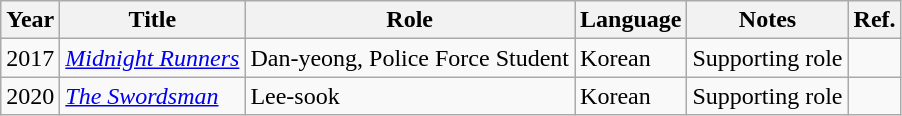<table class="wikitable">
<tr>
<th>Year</th>
<th>Title</th>
<th>Role</th>
<th>Language</th>
<th>Notes</th>
<th>Ref.</th>
</tr>
<tr>
<td>2017</td>
<td><em><a href='#'>Midnight Runners</a></em></td>
<td>Dan-yeong, Police Force Student</td>
<td>Korean</td>
<td>Supporting role</td>
<td></td>
</tr>
<tr>
<td>2020</td>
<td><em><a href='#'>The Swordsman</a></em></td>
<td>Lee-sook</td>
<td>Korean</td>
<td>Supporting role</td>
<td></td>
</tr>
</table>
